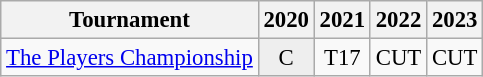<table class="wikitable" style="font-size:95%;text-align:center;">
<tr>
<th>Tournament</th>
<th>2020</th>
<th>2021</th>
<th>2022</th>
<th>2023</th>
</tr>
<tr>
<td align=left><a href='#'>The Players Championship</a></td>
<td style="background:#eeeeee;">C</td>
<td>T17</td>
<td>CUT</td>
<td>CUT</td>
</tr>
</table>
